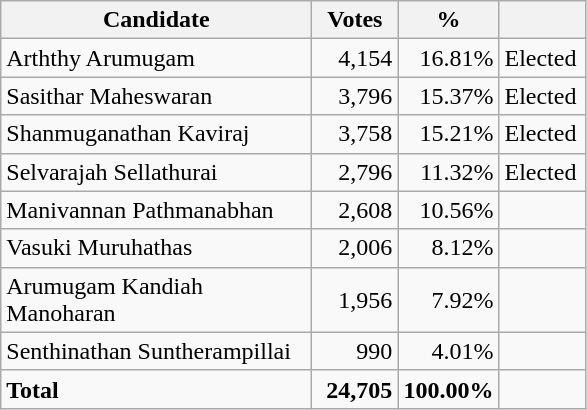<table class="wikitable" border="1" style="text-align:right;">
<tr>
<th align=left width="200">Candidate</th>
<th align=left width="50">Votes</th>
<th align=left width="40">%</th>
<th align=left width="50"></th>
</tr>
<tr>
<td align=left>Arththy Arumugam</td>
<td>4,154</td>
<td>16.81%</td>
<td align=left>Elected</td>
</tr>
<tr>
<td align=left>Sasithar Maheswaran</td>
<td>3,796</td>
<td>15.37%</td>
<td align=left>Elected</td>
</tr>
<tr>
<td align=left>Shanmuganathan Kaviraj</td>
<td>3,758</td>
<td>15.21%</td>
<td align=left>Elected</td>
</tr>
<tr>
<td align=left>Selvarajah Sellathurai</td>
<td>2,796</td>
<td>11.32%</td>
<td align=left>Elected</td>
</tr>
<tr>
<td align=left>Manivannan Pathmanabhan</td>
<td>2,608</td>
<td>10.56%</td>
<td></td>
</tr>
<tr>
<td align=left>Vasuki Muruhathas</td>
<td>2,006</td>
<td>8.12%</td>
<td></td>
</tr>
<tr>
<td align=left>Arumugam Kandiah Manoharan</td>
<td>1,956</td>
<td>7.92%</td>
<td></td>
</tr>
<tr>
<td align=left>Senthinathan Suntherampillai</td>
<td>990</td>
<td>4.01%</td>
<td></td>
</tr>
<tr>
<td align=left><strong>Total</strong></td>
<td><strong>24,705</strong></td>
<td><strong>100.00%</strong></td>
<td></td>
</tr>
</table>
